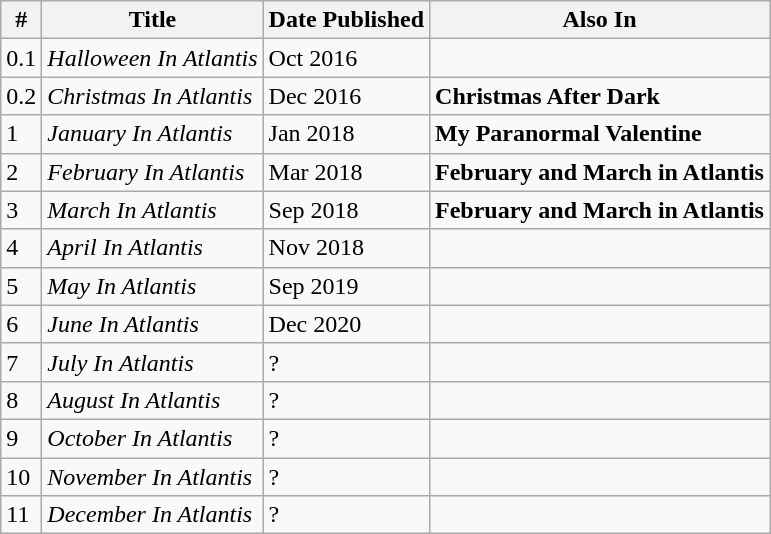<table class="wikitable">
<tr>
<th>#</th>
<th>Title</th>
<th>Date Published</th>
<th>Also In</th>
</tr>
<tr>
<td>0.1</td>
<td><em>Halloween In Atlantis</em></td>
<td>Oct 2016</td>
<td></td>
</tr>
<tr>
<td>0.2</td>
<td><em>Christmas In Atlantis</em></td>
<td>Dec 2016</td>
<td><strong>Christmas After Dark</strong></td>
</tr>
<tr>
<td>1</td>
<td><em>January In Atlantis</em></td>
<td>Jan 2018</td>
<td><strong>My Paranormal Valentine</strong></td>
</tr>
<tr>
<td>2</td>
<td><em>February In Atlantis</em></td>
<td>Mar 2018</td>
<td><strong>February and March in Atlantis</strong></td>
</tr>
<tr>
<td>3</td>
<td><em>March In Atlantis</em></td>
<td>Sep 2018</td>
<td><strong>February and March in Atlantis</strong></td>
</tr>
<tr>
<td>4</td>
<td><em>April In Atlantis</em></td>
<td>Nov 2018</td>
<td></td>
</tr>
<tr>
<td>5</td>
<td><em>May In Atlantis</em></td>
<td>Sep 2019</td>
<td></td>
</tr>
<tr>
<td>6</td>
<td><em>June In Atlantis</em></td>
<td>Dec 2020</td>
<td></td>
</tr>
<tr>
<td>7</td>
<td><em>July In Atlantis</em></td>
<td>?</td>
<td></td>
</tr>
<tr>
<td>8</td>
<td><em>August In Atlantis</em></td>
<td>?</td>
<td></td>
</tr>
<tr>
<td>9</td>
<td><em>October In Atlantis</em></td>
<td>?</td>
<td></td>
</tr>
<tr>
<td>10</td>
<td><em>November In Atlantis</em></td>
<td>?</td>
<td></td>
</tr>
<tr>
<td>11</td>
<td><em>December In Atlantis</em></td>
<td>?</td>
<td></td>
</tr>
</table>
